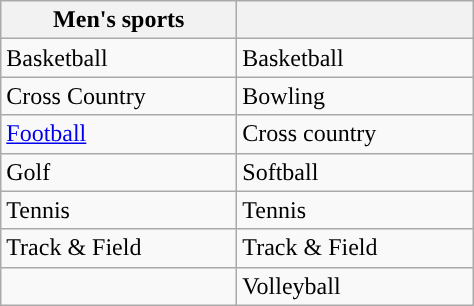<table class="wikitable"; style= "text-align: ">
<tr>
<th width=150px>Men's sports</th>
<th width=150px></th>
</tr>
<tr>
<td>Basketball</td>
<td>Basketball</td>
</tr>
<tr>
<td>Cross Country</td>
<td>Bowling</td>
</tr>
<tr>
<td><a href='#'>Football</a></td>
<td>Cross country</td>
</tr>
<tr>
<td>Golf</td>
<td>Softball</td>
</tr>
<tr>
<td>Tennis</td>
<td>Tennis</td>
</tr>
<tr>
<td>Track & Field</td>
<td>Track & Field</td>
</tr>
<tr>
<td></td>
<td>Volleyball</td>
</tr>
</table>
